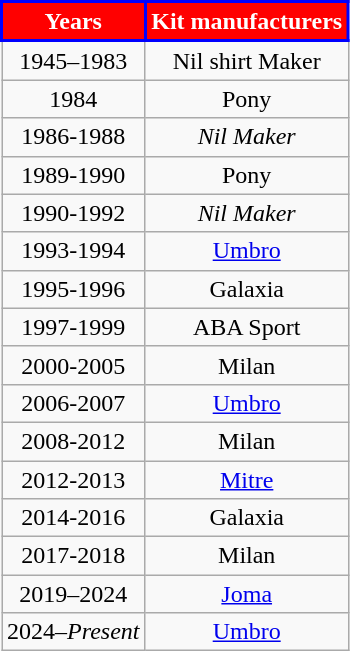<table class="wikitable" style="text-align: center">
<tr>
<th ! style="background:#FF0000; color:#FFF; border:2px solid #0000FF;">Years</th>
<th ! style="background:#FF0000; color:#FFF; border:2px solid #0000FF;">Kit manufacturers</th>
</tr>
<tr>
<td>1945–1983</td>
<td>Nil shirt Maker</td>
</tr>
<tr>
<td>1984</td>
<td> Pony</td>
</tr>
<tr>
<td>1986-1988</td>
<td><em>Nil Maker</em></td>
</tr>
<tr>
<td>1989-1990</td>
<td> Pony</td>
</tr>
<tr>
<td>1990-1992</td>
<td><em>Nil Maker</em></td>
</tr>
<tr>
<td>1993-1994</td>
<td> <a href='#'>Umbro</a></td>
</tr>
<tr>
<td>1995-1996</td>
<td> Galaxia</td>
</tr>
<tr>
<td>1997-1999</td>
<td> ABA Sport</td>
</tr>
<tr>
<td>2000-2005</td>
<td> Milan</td>
</tr>
<tr>
<td>2006-2007</td>
<td> <a href='#'>Umbro</a></td>
</tr>
<tr>
<td>2008-2012</td>
<td> Milan</td>
</tr>
<tr>
<td>2012-2013</td>
<td> <a href='#'>Mitre</a></td>
</tr>
<tr>
<td>2014-2016</td>
<td> Galaxia</td>
</tr>
<tr>
<td>2017-2018</td>
<td> Milan</td>
</tr>
<tr>
<td>2019–2024</td>
<td> <a href='#'>Joma</a></td>
</tr>
<tr>
<td>2024–<em>Present</em></td>
<td> <a href='#'>Umbro</a></td>
</tr>
</table>
